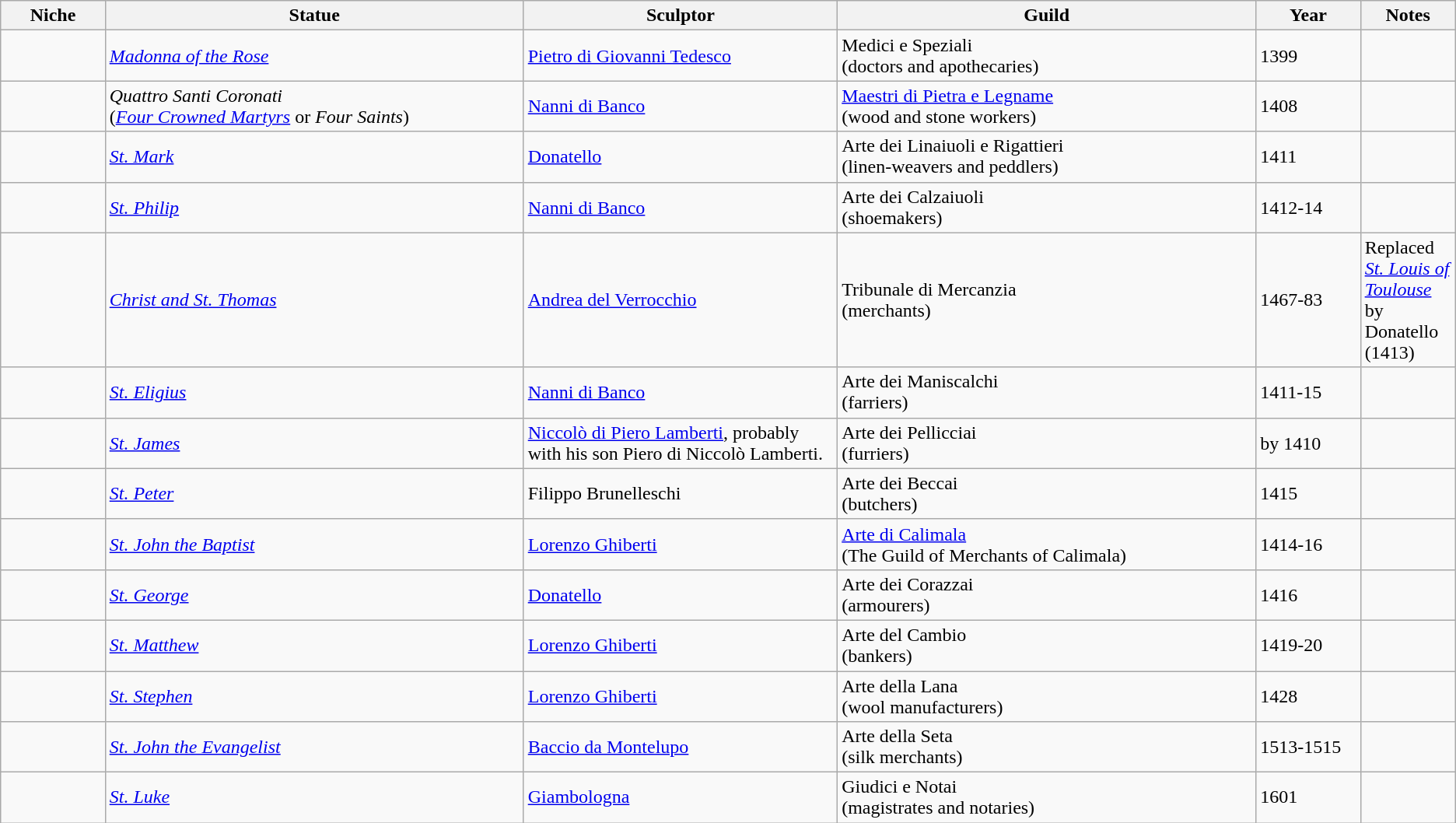<table class="wikitable sortable collapsible">
<tr>
<th width="5%">Niche</th>
<th width="20%">Statue</th>
<th width="15%">Sculptor</th>
<th width="20%">Guild</th>
<th width="5%">Year</th>
<th width="2%">Notes</th>
</tr>
<tr>
<td></td>
<td><em><a href='#'>Madonna of the Rose</a></em></td>
<td><a href='#'>Pietro di Giovanni Tedesco</a></td>
<td>Medici e Speziali<br>(doctors and apothecaries)</td>
<td>1399</td>
<td></td>
</tr>
<tr>
<td></td>
<td><em>Quattro Santi Coronati</em><br>(<em><a href='#'>Four Crowned Martyrs</a></em> or <em>Four Saints</em>)</td>
<td><a href='#'>Nanni di Banco</a></td>
<td><a href='#'>Maestri di Pietra e Legname</a><br>(wood and stone workers)</td>
<td>1408</td>
<td></td>
</tr>
<tr>
<td></td>
<td><em><a href='#'>St. Mark</a></em></td>
<td><a href='#'>Donatello</a></td>
<td>Arte dei Linaiuoli e Rigattieri<br>(linen-weavers and peddlers)</td>
<td>1411</td>
<td></td>
</tr>
<tr>
<td></td>
<td><em><a href='#'>St. Philip</a></em></td>
<td><a href='#'>Nanni di Banco</a></td>
<td>Arte dei Calzaiuoli<br>(shoemakers)</td>
<td>1412-14</td>
<td></td>
</tr>
<tr>
<td></td>
<td><em><a href='#'>Christ and St. Thomas</a></em></td>
<td><a href='#'>Andrea del Verrocchio</a></td>
<td>Tribunale di Mercanzia<br>(merchants)</td>
<td>1467-83</td>
<td>Replaced <em><a href='#'>St. Louis of Toulouse</a></em> by Donatello (1413)</td>
</tr>
<tr>
<td></td>
<td><em><a href='#'>St. Eligius</a></em></td>
<td><a href='#'>Nanni di Banco</a></td>
<td>Arte dei Maniscalchi<br>(farriers)</td>
<td>1411-15</td>
<td></td>
</tr>
<tr>
<td></td>
<td><em><a href='#'>St. James</a></em></td>
<td><a href='#'>Niccolò di Piero Lamberti</a>, probably with his son Piero di Niccolò Lamberti.</td>
<td>Arte dei Pellicciai<br>(furriers)</td>
<td>by 1410</td>
<td></td>
</tr>
<tr>
<td></td>
<td><em><a href='#'>St. Peter</a></em></td>
<td>Filippo Brunelleschi</td>
<td>Arte dei Beccai<br>(butchers)</td>
<td>1415</td>
<td></td>
</tr>
<tr>
<td></td>
<td><em><a href='#'>St. John the Baptist</a></em></td>
<td><a href='#'>Lorenzo Ghiberti</a></td>
<td><a href='#'>Arte di Calimala</a><br>(The Guild of Merchants of Calimala)</td>
<td>1414-16</td>
<td></td>
</tr>
<tr>
<td></td>
<td><em><a href='#'>St. George</a></em></td>
<td><a href='#'>Donatello</a></td>
<td>Arte dei Corazzai<br>(armourers)</td>
<td>1416</td>
<td></td>
</tr>
<tr>
<td></td>
<td><em><a href='#'>St. Matthew</a></em></td>
<td><a href='#'>Lorenzo Ghiberti</a></td>
<td>Arte del Cambio<br>(bankers)</td>
<td>1419-20</td>
<td></td>
</tr>
<tr>
<td></td>
<td><em><a href='#'>St. Stephen</a></em></td>
<td><a href='#'>Lorenzo Ghiberti</a></td>
<td>Arte della Lana<br>(wool manufacturers)</td>
<td>1428</td>
<td></td>
</tr>
<tr>
<td></td>
<td><em><a href='#'>St. John the Evangelist</a></em></td>
<td><a href='#'>Baccio da Montelupo</a></td>
<td>Arte della Seta<br>(silk merchants)</td>
<td>1513-1515</td>
<td></td>
</tr>
<tr>
<td></td>
<td><em><a href='#'>St. Luke</a></em></td>
<td><a href='#'>Giambologna</a></td>
<td>Giudici e Notai<br>(magistrates and notaries)</td>
<td>1601</td>
<td></td>
</tr>
</table>
